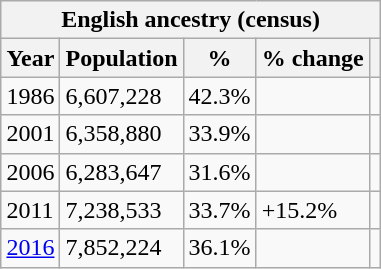<table class="sort wikitable" font-size:95%;" style="float:right">
<tr>
<th colspan="5">English ancestry (census)</th>
</tr>
<tr>
<th>Year</th>
<th>Population</th>
<th>%</th>
<th>% change</th>
<th></th>
</tr>
<tr>
<td>1986</td>
<td>6,607,228</td>
<td>42.3%</td>
<td></td>
<td></td>
</tr>
<tr>
<td>2001</td>
<td>6,358,880</td>
<td>33.9%</td>
<td></td>
<td></td>
</tr>
<tr>
<td>2006</td>
<td>6,283,647</td>
<td>31.6%</td>
<td></td>
<td></td>
</tr>
<tr>
<td>2011</td>
<td>7,238,533</td>
<td>33.7%</td>
<td> +15.2%</td>
<td></td>
</tr>
<tr>
<td><a href='#'>2016</a></td>
<td>7,852,224</td>
<td>36.1%</td>
<td></td>
<td></td>
</tr>
</table>
